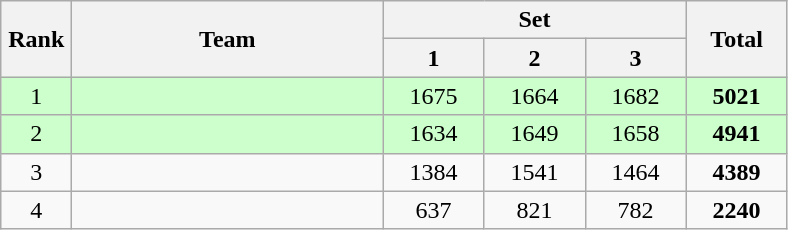<table class=wikitable style="text-align:center">
<tr>
<th rowspan="2" width=40>Rank</th>
<th rowspan="2" width=200>Team</th>
<th colspan="3">Set</th>
<th rowspan="2" width=60>Total</th>
</tr>
<tr>
<th width=60>1</th>
<th width=60>2</th>
<th width=60>3</th>
</tr>
<tr bgcolor="ccffcc">
<td>1</td>
<td align=left></td>
<td>1675</td>
<td>1664</td>
<td>1682</td>
<td><strong>5021</strong></td>
</tr>
<tr bgcolor="ccffcc">
<td>2</td>
<td align=left></td>
<td>1634</td>
<td>1649</td>
<td>1658</td>
<td><strong>4941</strong></td>
</tr>
<tr>
<td>3</td>
<td align=left></td>
<td>1384</td>
<td>1541</td>
<td>1464</td>
<td><strong>4389</strong></td>
</tr>
<tr>
<td>4</td>
<td align=left></td>
<td>637</td>
<td>821</td>
<td>782</td>
<td><strong>2240</strong></td>
</tr>
</table>
